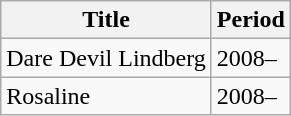<table class="wikitable sortable">
<tr>
<th>Title</th>
<th>Period</th>
</tr>
<tr>
<td>Dare Devil Lindberg</td>
<td>2008–</td>
</tr>
<tr>
<td>Rosaline</td>
<td>2008–</td>
</tr>
</table>
